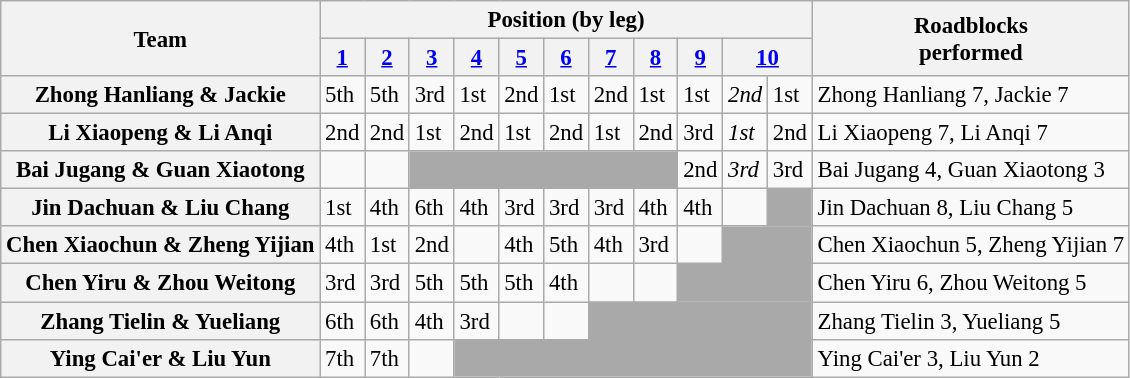<table class=wikitable style="white-space:nowrap; font-size:95%;">
<tr>
<th rowspan=2>Team</th>
<th colspan=11>Position (by leg)</th>
<th rowspan=2>Roadblocks<br>performed</th>
</tr>
<tr>
<th><a href='#'>1</a></th>
<th><a href='#'>2</a></th>
<th><span></span><a href='#'>3</a><span></span></th>
<th><a href='#'>4</a></th>
<th><a href='#'>5</a></th>
<th><a href='#'>6</a></th>
<th><a href='#'>7</a></th>
<th><a href='#'>8</a></th>
<th><a href='#'>9</a><span></span></th>
<th colspan=2><a href='#'>10</a></th>
</tr>
<tr>
<th>Zhong Hanliang & Jackie</th>
<td>5th</td>
<td>5th</td>
<td>3rd</td>
<td>1st</td>
<td>2nd</td>
<td>1st</td>
<td>2nd</td>
<td>1st</td>
<td>1st</td>
<td><em>2nd</em></td>
<td>1st</td>
<td>Zhong Hanliang 7, Jackie 7</td>
</tr>
<tr>
<th>Li Xiaopeng & Li Anqi</th>
<td>2nd</td>
<td>2nd</td>
<td>1st</td>
<td>2nd</td>
<td>1st</td>
<td>2nd</td>
<td>1st</td>
<td>2nd</td>
<td>3rd</td>
<td><em>1st</em></td>
<td>2nd</td>
<td>Li Xiaopeng 7, Li Anqi 7</td>
</tr>
<tr>
<th>Bai Jugang & Guan Xiaotong</th>
<td></td>
<td></td>
<td colspan=6 bgcolor=darkgrey></td>
<td>2nd</td>
<td><em>3rd</em></td>
<td>3rd</td>
<td>Bai Jugang 4, Guan Xiaotong 3</td>
</tr>
<tr>
<th>Jin Dachuan & Liu Chang</th>
<td>1st</td>
<td>4th</td>
<td>6th</td>
<td>4th</td>
<td>3rd</td>
<td>3rd</td>
<td>3rd</td>
<td>4th</td>
<td>4th</td>
<td></td>
<td bgcolor=darkgrey></td>
<td>Jin Dachuan 8, Liu Chang 5</td>
</tr>
<tr>
<th>Chen Xiaochun & Zheng Yijian</th>
<td>4th</td>
<td>1st</td>
<td>2nd</td>
<td></td>
<td>4th</td>
<td>5th</td>
<td>4th</td>
<td>3rd</td>
<td></td>
<td colspan=2 bgcolor=darkgrey></td>
<td>Chen Xiaochun 5, Zheng Yijian 7</td>
</tr>
<tr>
<th>Chen Yiru & Zhou Weitong</th>
<td>3rd</td>
<td>3rd</td>
<td>5th</td>
<td>5th</td>
<td>5th</td>
<td>4th</td>
<td></td>
<td></td>
<td colspan=3 bgcolor=darkgrey></td>
<td>Chen Yiru 6, Zhou Weitong 5</td>
</tr>
<tr>
<th>Zhang Tielin & Yueliang</th>
<td>6th</td>
<td>6th</td>
<td>4th</td>
<td>3rd</td>
<td></td>
<td></td>
<td colspan=5 bgcolor=darkgray></td>
<td>Zhang Tielin 3, Yueliang 5</td>
</tr>
<tr>
<th>Ying Cai'er & Liu Yun</th>
<td>7th</td>
<td>7th</td>
<td></td>
<td colspan=8 bgcolor=darkgray></td>
<td>Ying Cai'er 3, Liu Yun 2</td>
</tr>
</table>
